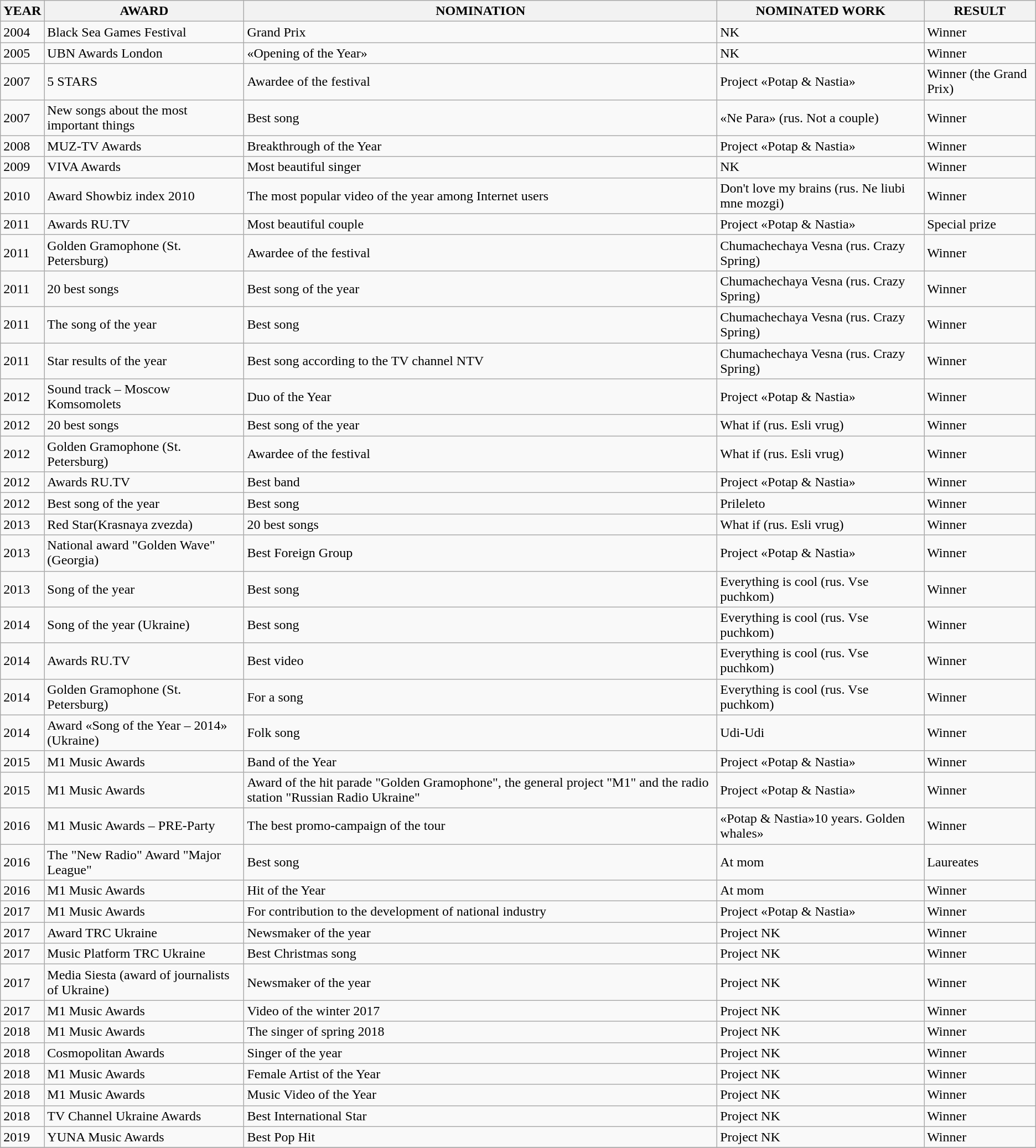<table class="wikitable">
<tr>
<th>YEAR</th>
<th>AWARD</th>
<th>NOMINATION</th>
<th>NOMINATED WORK</th>
<th>RESULT</th>
</tr>
<tr>
<td>2004</td>
<td>Black Sea Games Festival</td>
<td>Grand Prix</td>
<td>NK</td>
<td>Winner</td>
</tr>
<tr>
<td>2005</td>
<td>UBN Awards London</td>
<td>«Opening of the Year»</td>
<td>NK</td>
<td>Winner</td>
</tr>
<tr>
<td>2007</td>
<td>5 STARS</td>
<td>Awardee of the festival</td>
<td>Project «Potap & Nastia»</td>
<td>Winner (the Grand Prix)</td>
</tr>
<tr>
<td>2007</td>
<td>New songs about the most important things</td>
<td>Best song</td>
<td>«Ne Para» (rus. Not a couple)</td>
<td>Winner</td>
</tr>
<tr>
<td>2008</td>
<td>MUZ-TV Awards</td>
<td>Breakthrough of the Year</td>
<td>Project «Potap & Nastia»</td>
<td>Winner</td>
</tr>
<tr>
<td>2009</td>
<td>VIVA Awards</td>
<td>Most beautiful singer</td>
<td>NK</td>
<td>Winner</td>
</tr>
<tr>
<td>2010</td>
<td>Award Showbiz index 2010</td>
<td>The most popular video of the year among Internet users</td>
<td>Don't love my brains (rus. Ne liubi mne mozgi)</td>
<td>Winner</td>
</tr>
<tr>
<td>2011</td>
<td>Awards RU.TV</td>
<td>Most beautiful couple</td>
<td>Project «Potap & Nastia»</td>
<td>Special prize</td>
</tr>
<tr>
<td>2011</td>
<td>Golden Gramophone (St. Petersburg)</td>
<td>Awardee of the festival</td>
<td>Chumachechaya Vesna (rus. Crazy Spring)</td>
<td>Winner</td>
</tr>
<tr>
<td>2011</td>
<td>20 best songs</td>
<td>Best song of the year</td>
<td>Chumachechaya Vesna (rus. Crazy Spring)</td>
<td>Winner</td>
</tr>
<tr>
<td>2011</td>
<td>The song of the year</td>
<td>Best song</td>
<td>Chumachechaya Vesna (rus. Crazy Spring)</td>
<td>Winner</td>
</tr>
<tr>
<td>2011</td>
<td>Star results of the year</td>
<td>Best song according to the TV channel NTV</td>
<td>Chumachechaya Vesna (rus. Crazy Spring)</td>
<td>Winner</td>
</tr>
<tr>
<td>2012</td>
<td>Sound track – Moscow Komsomolets</td>
<td>Duo of the Year</td>
<td>Project «Potap & Nastia»</td>
<td>Winner</td>
</tr>
<tr>
<td>2012</td>
<td>20 best songs</td>
<td>Best song of the year</td>
<td>What if (rus. Esli vrug)</td>
<td>Winner</td>
</tr>
<tr>
<td>2012</td>
<td>Golden Gramophone (St. Petersburg)</td>
<td>Awardee of the festival</td>
<td>What if (rus. Esli vrug)</td>
<td>Winner</td>
</tr>
<tr>
<td>2012</td>
<td>Awards RU.TV</td>
<td>Best band</td>
<td>Project «Potap & Nastia»</td>
<td>Winner</td>
</tr>
<tr>
<td>2012</td>
<td>Best song of the year</td>
<td>Best song</td>
<td>Prileleto</td>
<td>Winner</td>
</tr>
<tr>
<td>2013</td>
<td>Red Star(Krasnaya zvezda)</td>
<td>20 best songs</td>
<td>What if (rus. Esli vrug)</td>
<td>Winner</td>
</tr>
<tr>
<td>2013</td>
<td>National award "Golden Wave" (Georgia)</td>
<td>Best Foreign Group</td>
<td>Project «Potap & Nastia»</td>
<td>Winner</td>
</tr>
<tr>
<td>2013</td>
<td>Song of the year</td>
<td>Best song</td>
<td>Everything is cool (rus. Vse puchkom)</td>
<td>Winner</td>
</tr>
<tr>
<td>2014</td>
<td>Song of the year (Ukraine)</td>
<td>Best song</td>
<td>Everything is cool (rus. Vse puchkom)</td>
<td>Winner</td>
</tr>
<tr>
<td>2014</td>
<td>Awards RU.TV</td>
<td>Best video</td>
<td>Everything is cool (rus. Vse puchkom)</td>
<td>Winner</td>
</tr>
<tr>
<td>2014</td>
<td>Golden Gramophone (St. Petersburg)</td>
<td>For a song</td>
<td>Everything is cool (rus. Vse puchkom)</td>
<td>Winner</td>
</tr>
<tr>
<td>2014</td>
<td>Award «Song of the Year – 2014» (Ukraine)</td>
<td>Folk song</td>
<td>Udi-Udi</td>
<td>Winner</td>
</tr>
<tr>
<td>2015</td>
<td>M1 Music Awards</td>
<td>Band of the Year</td>
<td>Project «Potap & Nastia»</td>
<td>Winner</td>
</tr>
<tr>
<td>2015</td>
<td>M1 Music Awards</td>
<td>Award of the hit parade "Golden Gramophone", the general project "M1" and the radio station "Russian Radio Ukraine"</td>
<td>Project «Potap & Nastia»</td>
<td>Winner</td>
</tr>
<tr>
<td>2016</td>
<td>M1 Music Awards – PRE-Party</td>
<td>The best promo-campaign of the tour</td>
<td>«Potap & Nastia»10 years. Golden whales»</td>
<td>Winner</td>
</tr>
<tr>
<td>2016</td>
<td>The "New Radio" Award "Major League"</td>
<td>Best song</td>
<td>At mom</td>
<td>Laureates</td>
</tr>
<tr>
<td>2016</td>
<td>M1 Music Awards</td>
<td>Hit of the Year</td>
<td>At mom</td>
<td>Winner</td>
</tr>
<tr>
<td>2017</td>
<td>M1 Music Awards</td>
<td>For contribution to the development of national industry</td>
<td>Project «Potap & Nastia»</td>
<td>Winner</td>
</tr>
<tr>
<td>2017</td>
<td>Award TRC Ukraine</td>
<td>Newsmaker of the year</td>
<td>Project NK</td>
<td>Winner</td>
</tr>
<tr>
<td>2017</td>
<td>Music Platform TRC Ukraine</td>
<td>Best Christmas song</td>
<td>Project NK</td>
<td>Winner</td>
</tr>
<tr>
<td>2017</td>
<td>Media Siesta (award of journalists of Ukraine)</td>
<td>Newsmaker of the year</td>
<td>Project NK</td>
<td>Winner</td>
</tr>
<tr>
<td>2017</td>
<td>M1 Music Awards</td>
<td>Video of the winter 2017</td>
<td>Project NK</td>
<td>Winner</td>
</tr>
<tr>
<td>2018</td>
<td>M1 Music Awards</td>
<td>The singer of spring 2018</td>
<td>Project NK</td>
<td>Winner</td>
</tr>
<tr>
<td>2018</td>
<td>Cosmopolitan Awards</td>
<td>Singer of the year</td>
<td>Project NK</td>
<td>Winner</td>
</tr>
<tr>
<td>2018</td>
<td>M1 Music Awards</td>
<td>Female Artist of the Year</td>
<td>Project NK</td>
<td>Winner</td>
</tr>
<tr>
<td>2018</td>
<td>M1 Music Awards</td>
<td>Music Video of the Year</td>
<td>Project NK</td>
<td>Winner</td>
</tr>
<tr>
<td>2018</td>
<td>TV Channel Ukraine Awards</td>
<td>Best International Star</td>
<td>Project NK</td>
<td>Winner</td>
</tr>
<tr>
<td>2019</td>
<td>YUNA Music Awards</td>
<td>Best Pop Hit</td>
<td>Project NK</td>
<td>Winner</td>
</tr>
<tr>
</tr>
</table>
